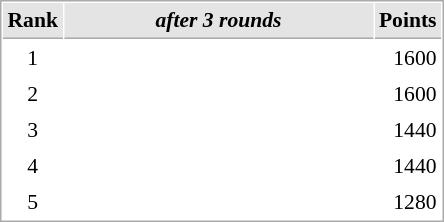<table cellspacing="1" cellpadding="3" style="border:1px solid #aaa; font-size:90%;">
<tr style="background:#e4e4e4;">
<th style="border-bottom:1px solid #aaa; width:10px;">Rank</th>
<th style="border-bottom:1px solid #aaa; width:200px; white-space:nowrap;"><em>after 3 rounds</em> </th>
<th style="border-bottom:1px solid #aaa; width:20px;">Points</th>
</tr>
<tr>
<td align=center>1</td>
<td></td>
<td align=right>1600</td>
</tr>
<tr>
<td align=center>2</td>
<td></td>
<td align=right>1600</td>
</tr>
<tr>
<td align=center>3</td>
<td></td>
<td align=right>1440</td>
</tr>
<tr>
<td align=center>4</td>
<td></td>
<td align=right>1440</td>
</tr>
<tr>
<td align=center>5</td>
<td></td>
<td align=right>1280</td>
</tr>
</table>
